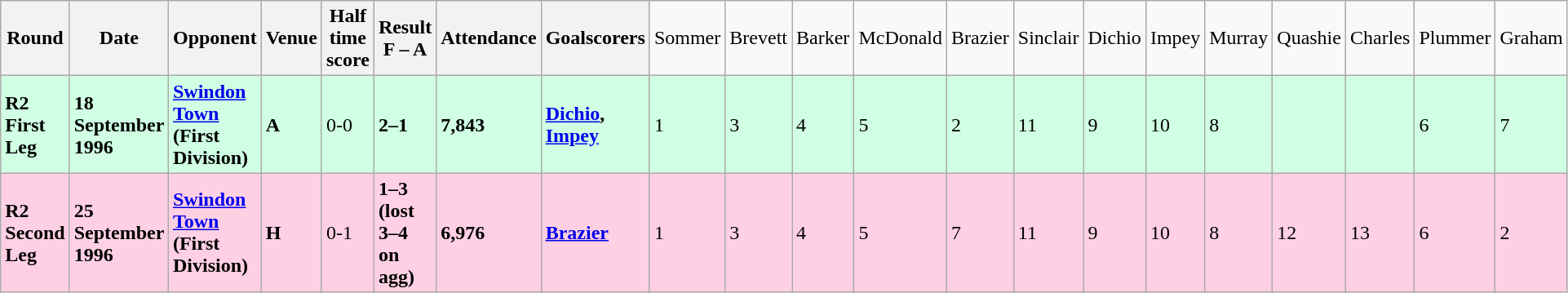<table class="wikitable">
<tr>
<th><strong>Round</strong></th>
<th><strong>Date</strong></th>
<th><strong>Opponent</strong></th>
<th><strong>Venue</strong></th>
<th><strong>Half time score</strong></th>
<th><strong>Result</strong><br><strong>F – A</strong></th>
<th><strong>Attendance</strong></th>
<th><strong>Goalscorers</strong></th>
<td>Sommer</td>
<td>Brevett</td>
<td>Barker</td>
<td>McDonald</td>
<td>Brazier</td>
<td>Sinclair</td>
<td>Dichio</td>
<td>Impey</td>
<td>Murray</td>
<td>Quashie</td>
<td>Charles</td>
<td>Plummer</td>
<td>Graham</td>
</tr>
<tr style="background-color: #d0ffe3;">
<td><strong>R2 First Leg</strong></td>
<td><strong>18 September 1996</strong></td>
<td><strong><a href='#'>Swindon Town</a> (First Division)</strong></td>
<td><strong>A</strong></td>
<td>0-0</td>
<td><strong>2–1</strong></td>
<td><strong>7,843</strong></td>
<td><strong><a href='#'>Dichio</a>, <a href='#'>Impey</a></strong></td>
<td>1</td>
<td>3</td>
<td>4</td>
<td>5</td>
<td>2</td>
<td>11</td>
<td>9</td>
<td>10</td>
<td>8</td>
<td></td>
<td></td>
<td>6</td>
<td>7</td>
</tr>
<tr style="background-color: #ffd0e3;">
<td><strong>R2 Second Leg</strong></td>
<td><strong>25 September 1996</strong></td>
<td><strong><a href='#'>Swindon Town</a> (First Division)</strong></td>
<td><strong>H</strong></td>
<td>0-1</td>
<td><strong>1–3 (lost 3–4 on agg)</strong></td>
<td><strong>6,976</strong></td>
<td><a href='#'><strong>Brazier</strong></a></td>
<td>1</td>
<td>3</td>
<td>4</td>
<td>5</td>
<td>7</td>
<td>11</td>
<td>9</td>
<td>10</td>
<td>8</td>
<td>12</td>
<td>13</td>
<td>6</td>
<td>2</td>
</tr>
</table>
